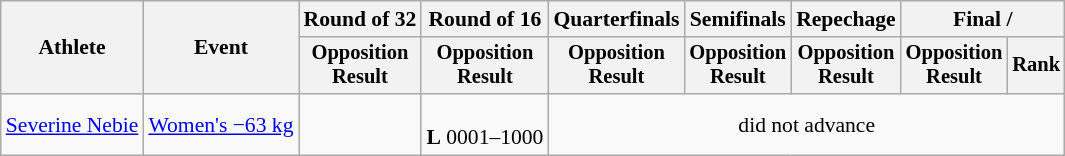<table class="wikitable" style="font-size:90%">
<tr>
<th rowspan=2>Athlete</th>
<th rowspan=2>Event</th>
<th>Round of 32</th>
<th>Round of 16</th>
<th>Quarterfinals</th>
<th>Semifinals</th>
<th>Repechage</th>
<th colspan=2>Final / </th>
</tr>
<tr style="font-size:95%">
<th>Opposition<br>Result</th>
<th>Opposition<br>Result</th>
<th>Opposition<br>Result</th>
<th>Opposition<br>Result</th>
<th>Opposition<br>Result</th>
<th>Opposition<br>Result</th>
<th>Rank</th>
</tr>
<tr align=center>
<td align=left><a href='#'>Severine Nebie</a></td>
<td align=left><a href='#'>Women's −63 kg</a></td>
<td></td>
<td><br><strong>L</strong> 0001–1000</td>
<td colspan=5>did not advance</td>
</tr>
</table>
